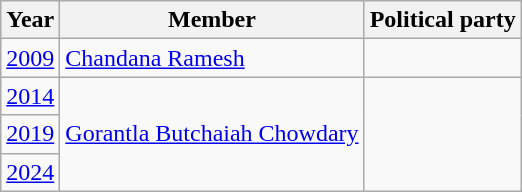<table class="wikitable sortable">
<tr>
<th>Year</th>
<th>Member</th>
<th colspan="2">Political party</th>
</tr>
<tr>
<td><a href='#'>2009</a></td>
<td><a href='#'>Chandana Ramesh</a></td>
<td></td>
</tr>
<tr>
<td><a href='#'>2014</a></td>
<td rowspan=3><a href='#'>Gorantla Butchaiah Chowdary</a></td>
</tr>
<tr>
<td><a href='#'>2019</a></td>
</tr>
<tr>
<td><a href='#'>2024</a></td>
</tr>
</table>
